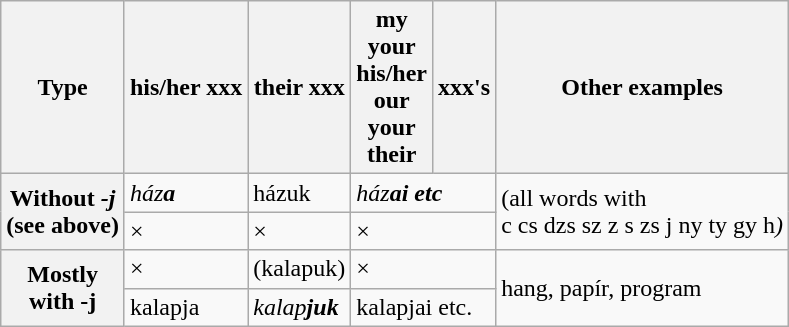<table class=wikitable align=center>
<tr>
<th>Type</th>
<th>his/her xxx</th>
<th>their xxx</th>
<th>my<br>your<br>his/her<br>our<br>your<br>their</th>
<th>xxx's</th>
<th>Other examples</th>
</tr>
<tr>
<th rowspan=2 align=center>Without <em>-j</em><br>(see above)</th>
<td><em>ház<strong>a<strong><em></td>
<td></em>ház</strong>uk</em></strong></td>
<td colspan=2><em>ház<strong>ai<strong><em> etc</td>
<td rowspan=2>(all words with<br></em>c cs dzs sz z s zs j ny ty gy h<em>)</td>
</tr>
<tr>
<td>×</td>
<td>×</td>
<td colspan=2>×</td>
</tr>
<tr>
<th rowspan=2 align=center>Mostly<br>with </em>-j<em></th>
<td>×</td>
<td></em>(kalapuk)<em></td>
<td colspan=2>×</td>
<td rowspan=2></em>hang, papír, program<em></td>
</tr>
<tr>
<td></em>kalap</strong>ja</em></strong></td>
<td><em>kalap<strong>juk<strong><em></td>
<td colspan=2></em>kalap</strong>jai</em></strong> etc.</td>
</tr>
</table>
